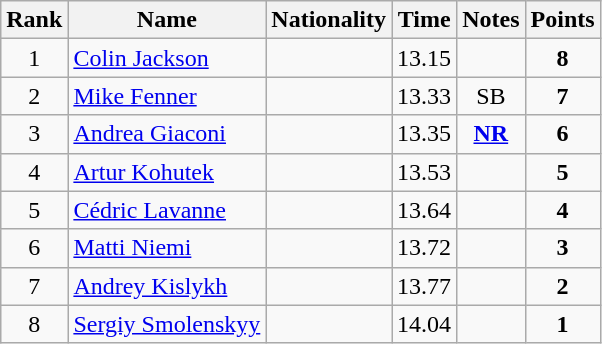<table class="wikitable sortable" style="text-align:center">
<tr>
<th>Rank</th>
<th>Name</th>
<th>Nationality</th>
<th>Time</th>
<th>Notes</th>
<th>Points</th>
</tr>
<tr>
<td>1</td>
<td align=left><a href='#'>Colin Jackson</a></td>
<td align=left></td>
<td>13.15</td>
<td></td>
<td><strong>8</strong></td>
</tr>
<tr>
<td>2</td>
<td align=left><a href='#'>Mike Fenner</a></td>
<td align=left></td>
<td>13.33</td>
<td>SB</td>
<td><strong>7</strong></td>
</tr>
<tr>
<td>3</td>
<td align=left><a href='#'>Andrea Giaconi</a></td>
<td align=left></td>
<td>13.35</td>
<td><strong><a href='#'>NR</a></strong></td>
<td><strong>6</strong></td>
</tr>
<tr>
<td>4</td>
<td align=left><a href='#'>Artur Kohutek</a></td>
<td align=left></td>
<td>13.53</td>
<td></td>
<td><strong>5</strong></td>
</tr>
<tr>
<td>5</td>
<td align=left><a href='#'>Cédric Lavanne</a></td>
<td align=left></td>
<td>13.64</td>
<td></td>
<td><strong>4</strong></td>
</tr>
<tr>
<td>6</td>
<td align=left><a href='#'>Matti Niemi</a></td>
<td align=left></td>
<td>13.72</td>
<td></td>
<td><strong>3</strong></td>
</tr>
<tr>
<td>7</td>
<td align=left><a href='#'>Andrey Kislykh</a></td>
<td align=left></td>
<td>13.77</td>
<td></td>
<td><strong>2</strong></td>
</tr>
<tr>
<td>8</td>
<td align=left><a href='#'>Sergiy Smolenskyy</a></td>
<td align=left></td>
<td>14.04</td>
<td></td>
<td><strong>1</strong></td>
</tr>
</table>
